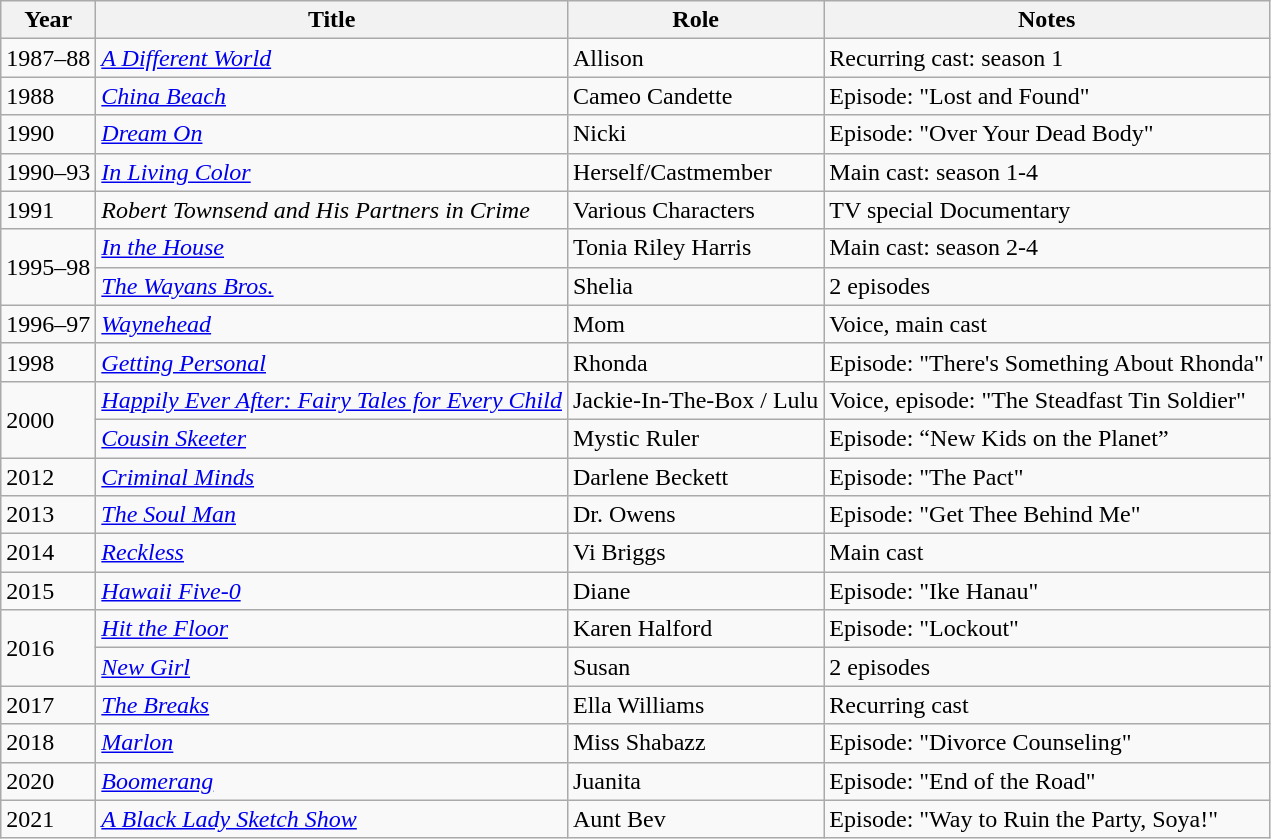<table class="wikitable plainrowheaders sortable" style="margin-right: 0;">
<tr>
<th scope="col">Year</th>
<th scope="col">Title</th>
<th scope="col">Role</th>
<th scope="col" class="unsortable">Notes</th>
</tr>
<tr>
<td>1987–88</td>
<td><em><a href='#'>A Different World</a></em></td>
<td>Allison</td>
<td>Recurring cast: season 1</td>
</tr>
<tr>
<td>1988</td>
<td><em><a href='#'>China Beach</a></em></td>
<td>Cameo Candette</td>
<td>Episode: "Lost and Found"</td>
</tr>
<tr>
<td>1990</td>
<td><em><a href='#'>Dream On</a></em></td>
<td>Nicki</td>
<td>Episode: "Over Your Dead Body"</td>
</tr>
<tr>
<td>1990–93</td>
<td><em><a href='#'>In Living Color</a></em></td>
<td>Herself/Castmember</td>
<td>Main cast: season 1-4</td>
</tr>
<tr>
<td>1991</td>
<td><em>Robert Townsend and His Partners in Crime</em></td>
<td>Various Characters</td>
<td>TV special Documentary</td>
</tr>
<tr>
<td rowspan="2">1995–98</td>
<td><em><a href='#'>In the House</a></em></td>
<td>Tonia Riley Harris</td>
<td>Main cast: season 2-4</td>
</tr>
<tr>
<td><em><a href='#'>The Wayans Bros.</a></em></td>
<td>Shelia</td>
<td>2 episodes</td>
</tr>
<tr>
<td>1996–97</td>
<td><em><a href='#'>Waynehead</a></em></td>
<td>Mom</td>
<td>Voice, main cast</td>
</tr>
<tr>
<td>1998</td>
<td><em><a href='#'>Getting Personal</a></em></td>
<td>Rhonda</td>
<td>Episode: "There's Something About Rhonda"</td>
</tr>
<tr>
<td rowspan="2">2000</td>
<td><em><a href='#'>Happily Ever After: Fairy Tales for Every Child</a></em></td>
<td>Jackie-In-The-Box / Lulu</td>
<td>Voice, episode: "The Steadfast Tin Soldier"</td>
</tr>
<tr>
<td><em><a href='#'>Cousin Skeeter</a></em></td>
<td>Mystic Ruler</td>
<td>Episode: “New Kids on the Planet”</td>
</tr>
<tr>
<td>2012</td>
<td><em><a href='#'>Criminal Minds</a></em></td>
<td>Darlene Beckett</td>
<td>Episode: "The Pact"</td>
</tr>
<tr>
<td>2013</td>
<td><em><a href='#'>The Soul Man</a></em></td>
<td>Dr. Owens</td>
<td>Episode: "Get Thee Behind Me"</td>
</tr>
<tr>
<td>2014</td>
<td><em><a href='#'>Reckless</a></em></td>
<td>Vi Briggs</td>
<td>Main cast</td>
</tr>
<tr>
<td>2015</td>
<td><em><a href='#'>Hawaii Five-0</a></em></td>
<td>Diane</td>
<td>Episode: "Ike Hanau"</td>
</tr>
<tr>
<td rowspan="2">2016</td>
<td><em><a href='#'>Hit the Floor</a></em></td>
<td>Karen Halford</td>
<td>Episode: "Lockout"</td>
</tr>
<tr>
<td><em><a href='#'>New Girl</a></em></td>
<td>Susan</td>
<td>2 episodes</td>
</tr>
<tr>
<td>2017</td>
<td><em><a href='#'>The Breaks</a></em></td>
<td>Ella Williams</td>
<td>Recurring cast</td>
</tr>
<tr>
<td>2018</td>
<td><em><a href='#'>Marlon</a></em></td>
<td>Miss Shabazz</td>
<td>Episode: "Divorce Counseling"</td>
</tr>
<tr>
<td>2020</td>
<td><em><a href='#'>Boomerang</a></em></td>
<td>Juanita</td>
<td>Episode: "End of the Road"</td>
</tr>
<tr>
<td>2021</td>
<td><em><a href='#'>A Black Lady Sketch Show</a></em></td>
<td>Aunt Bev</td>
<td>Episode: "Way to Ruin the Party, Soya!"</td>
</tr>
</table>
